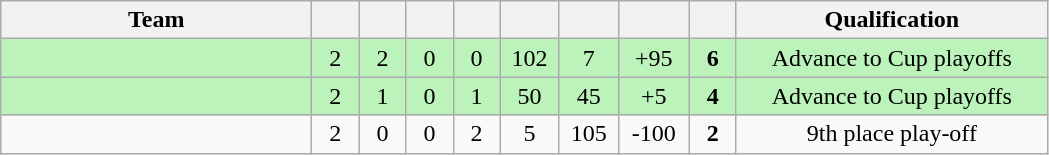<table class="wikitable" style="text-align:center;">
<tr>
<th style="width:12.5em">Team</th>
<th style="width:1.5em;"></th>
<th style="width:1.5em;"></th>
<th style="width:1.5em;"></th>
<th style="width:1.5em;"></th>
<th style="width:2.0em;"></th>
<th style="width:2.0em;"></th>
<th style="width:2.5em;"></th>
<th style="width:1.5em;"></th>
<th style="width:12.5em">Qualification</th>
</tr>
<tr bgcolor=#bbf3bb>
<td align=left></td>
<td>2</td>
<td>2</td>
<td>0</td>
<td>0</td>
<td>102</td>
<td>7</td>
<td>+95</td>
<td><strong>6</strong></td>
<td>Advance to Cup playoffs</td>
</tr>
<tr bgcolor=#bbf3bb>
<td align=left></td>
<td>2</td>
<td>1</td>
<td>0</td>
<td>1</td>
<td>50</td>
<td>45</td>
<td>+5</td>
<td><strong>4</strong></td>
<td>Advance to Cup playoffs</td>
</tr>
<tr>
<td align=left></td>
<td>2</td>
<td>0</td>
<td>0</td>
<td>2</td>
<td>5</td>
<td>105</td>
<td>-100</td>
<td><strong>2</strong></td>
<td>9th place play-off</td>
</tr>
</table>
